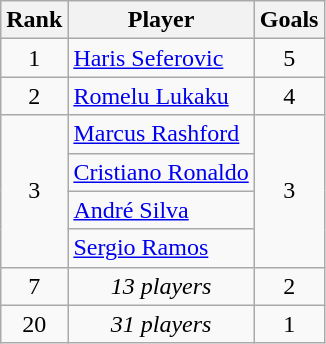<table class="wikitable" style="text-align:center">
<tr>
<th>Rank</th>
<th>Player</th>
<th>Goals</th>
</tr>
<tr>
<td>1</td>
<td style="text-align:left"> <a href='#'>Haris Seferovic</a></td>
<td>5</td>
</tr>
<tr>
<td>2</td>
<td style="text-align:left"> <a href='#'>Romelu Lukaku</a></td>
<td>4</td>
</tr>
<tr>
<td rowspan="4">3</td>
<td style="text-align:left"> <a href='#'>Marcus Rashford</a></td>
<td rowspan="4">3</td>
</tr>
<tr>
<td style="text-align:left"> <a href='#'>Cristiano Ronaldo</a></td>
</tr>
<tr>
<td style="text-align:left"> <a href='#'>André Silva</a></td>
</tr>
<tr>
<td style="text-align:left"> <a href='#'>Sergio Ramos</a></td>
</tr>
<tr>
<td>7</td>
<td style="text-align:center"><em>13 players</em></td>
<td>2</td>
</tr>
<tr>
<td>20</td>
<td style="text-align:center"><em>31 players</em></td>
<td>1</td>
</tr>
</table>
